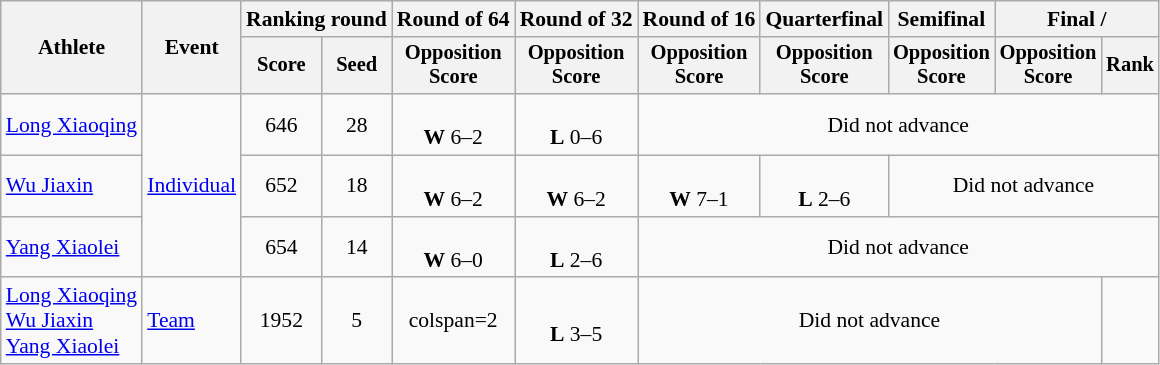<table class="wikitable" style="font-size:90%">
<tr>
<th rowspan=2>Athlete</th>
<th rowspan=2>Event</th>
<th colspan="2">Ranking round</th>
<th>Round of 64</th>
<th>Round of 32</th>
<th>Round of 16</th>
<th>Quarterfinal</th>
<th>Semifinal</th>
<th colspan="2">Final / </th>
</tr>
<tr style="font-size:95%">
<th>Score</th>
<th>Seed</th>
<th>Opposition<br>Score</th>
<th>Opposition<br>Score</th>
<th>Opposition<br>Score</th>
<th>Opposition<br>Score</th>
<th>Opposition<br>Score</th>
<th>Opposition<br>Score</th>
<th>Rank</th>
</tr>
<tr align=center>
<td align=left><a href='#'>Long Xiaoqing</a></td>
<td align=left rowspan=3><a href='#'>Individual</a></td>
<td>646</td>
<td>28</td>
<td><br><strong>W</strong> 6–2</td>
<td><br><strong>L</strong> 0–6</td>
<td colspan=5>Did not advance</td>
</tr>
<tr align=center>
<td align=left><a href='#'>Wu Jiaxin</a></td>
<td>652</td>
<td>18</td>
<td><br><strong>W</strong> 6–2</td>
<td><br><strong>W</strong> 6–2</td>
<td><br> <strong>W</strong> 7–1</td>
<td><br><strong>L</strong> 2–6</td>
<td colspan=3>Did not advance</td>
</tr>
<tr align=center>
<td align=left><a href='#'>Yang Xiaolei</a></td>
<td>654</td>
<td>14</td>
<td><br><strong>W</strong> 6–0</td>
<td><br><strong>L</strong> 2–6</td>
<td colspan=5>Did not advance</td>
</tr>
<tr align=center>
<td align=left><a href='#'>Long Xiaoqing</a><br><a href='#'>Wu Jiaxin</a><br><a href='#'>Yang Xiaolei</a></td>
<td align=left><a href='#'>Team</a></td>
<td>1952</td>
<td>5</td>
<td>colspan=2 </td>
<td><br><strong>L</strong> 3–5</td>
<td colspan=4>Did not advance</td>
</tr>
</table>
